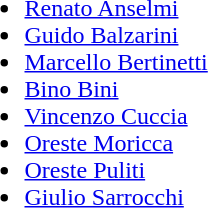<table>
<tr>
<td><br><ul><li><a href='#'>Renato Anselmi</a></li><li><a href='#'>Guido Balzarini</a></li><li><a href='#'>Marcello Bertinetti</a></li><li><a href='#'>Bino Bini</a></li><li><a href='#'>Vincenzo Cuccia</a></li><li><a href='#'>Oreste Moricca</a></li><li><a href='#'>Oreste Puliti</a></li><li><a href='#'>Giulio Sarrocchi</a></li></ul></td>
</tr>
</table>
